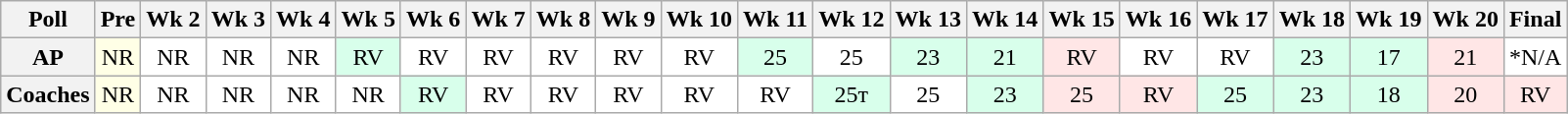<table class="wikitable" style="white-space:nowrap;text-align:center;">
<tr>
<th>Poll</th>
<th>Pre</th>
<th>Wk 2</th>
<th>Wk 3</th>
<th>Wk 4</th>
<th>Wk 5</th>
<th>Wk 6</th>
<th>Wk 7</th>
<th>Wk 8</th>
<th>Wk 9</th>
<th>Wk 10</th>
<th>Wk 11</th>
<th>Wk 12</th>
<th>Wk 13</th>
<th>Wk 14</th>
<th>Wk 15</th>
<th>Wk 16</th>
<th>Wk 17</th>
<th>Wk 18</th>
<th>Wk 19</th>
<th>Wk 20</th>
<th>Final</th>
</tr>
<tr>
<th>AP</th>
<td style="background:#FFFFE6;">NR</td>
<td style="background:#FFFF;">NR</td>
<td style="background:#FFF;">NR</td>
<td style="background:#FFF;">NR</td>
<td style="background:#D8FFEB;">RV</td>
<td style="background:#FFF;">RV</td>
<td style="background:#FFF;">RV</td>
<td style="background:#FFF;">RV</td>
<td style="background:#FFF;">RV</td>
<td style="background:#FFF;">RV</td>
<td style="background: #D8FFEB;">25</td>
<td style="background:#FFF;">25</td>
<td style="background:#D8FFEB;">23</td>
<td style="background:#D8FFEB;">21</td>
<td style="background:#FFE6E6;">RV</td>
<td style="background:#FFF;">RV</td>
<td style="background:#FFF;">RV</td>
<td style="background:#D8FFEB;">23</td>
<td style="background:#D8FFEB;">17</td>
<td style="background:#FFE6E6;">21</td>
<td style="background:#FFF;">*N/A</td>
</tr>
<tr>
<th>Coaches</th>
<td style="background:#FFFFE6;">NR</td>
<td style="background:#FFF;">NR</td>
<td style="background:#FFF;">NR</td>
<td style="background:#FFF;">NR</td>
<td style="background:#FFF;">NR</td>
<td style="background:#D8FFEB;">RV</td>
<td style="background:#FFF;">RV</td>
<td style="background:#FFF;">RV</td>
<td style="background:#FFF;">RV</td>
<td style="background:#FFF;">RV</td>
<td style="background:#FFF;">RV</td>
<td style="background:#D8FFEB;">25т</td>
<td style="background:#FFF;">25</td>
<td style="background:#D8FFEB;">23</td>
<td style="background:#FFE6E6;">25</td>
<td style="background:#FFE6E6;">RV</td>
<td style="background:#D8FFEB;">25</td>
<td style="background:#D8FFEB;">23</td>
<td style="background:#D8FFEB;">18</td>
<td style="background:#FFE6E6;">20</td>
<td style="background:#FFE6E6;">RV</td>
</tr>
</table>
